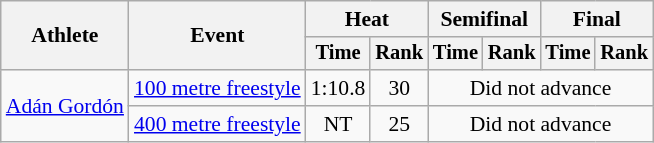<table class=wikitable style="font-size:90%">
<tr>
<th rowspan="2">Athlete</th>
<th rowspan="2">Event</th>
<th colspan="2">Heat</th>
<th colspan="2">Semifinal</th>
<th colspan="2">Final</th>
</tr>
<tr style="font-size:95%">
<th>Time</th>
<th>Rank</th>
<th>Time</th>
<th>Rank</th>
<th>Time</th>
<th>Rank</th>
</tr>
<tr align=center>
<td align=left rowspan=2><a href='#'>Adán Gordón</a></td>
<td align=left><a href='#'>100 metre freestyle</a></td>
<td>1:10.8</td>
<td>30</td>
<td colspan=4 align=center>Did not advance</td>
</tr>
<tr align=center>
<td align=left><a href='#'>400 metre freestyle</a></td>
<td>NT</td>
<td>25</td>
<td colspan=4 align=center>Did not advance</td>
</tr>
</table>
